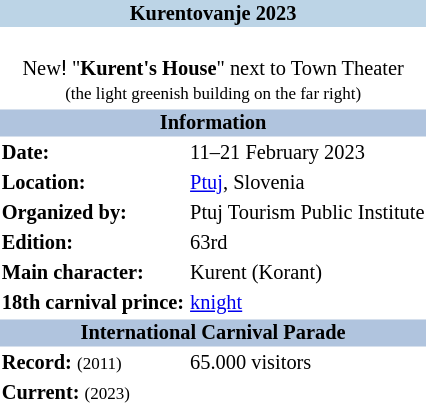<table border=0 class="toccolours float-right" align="right" style="margin:0 0 0.5em 1em; font-size: 85%;">
<tr>
<th bgcolor=#BCD4E6 colspan=2 align="center">Kurentovanje 2023</th>
</tr>
<tr>
<td align="center" colspan=2><br>Newǃ "<strong>Kurent's House</strong>" next to Town Theater<br><small>(the light greenish building on the far right)</small></td>
</tr>
<tr>
<th bgcolor=#b0c4de colspan=2 align="center">Information</th>
</tr>
<tr>
<td><strong>Date:</strong></td>
<td>11–21 February 2023</td>
</tr>
<tr>
<td><strong>Location:</strong></td>
<td><a href='#'>Ptuj</a>, Slovenia</td>
</tr>
<tr>
<td><strong>Organized by:</strong></td>
<td>Ptuj Tourism Public Institute</td>
</tr>
<tr>
<td><strong>Edition:</strong></td>
<td>63rd</td>
</tr>
<tr>
<td><strong>Main character:</strong></td>
<td>Kurent (Korant)</td>
</tr>
<tr>
<td><strong>18th carnival prince:</strong></td>
<td><a href='#'>knight</a> </td>
</tr>
<tr>
<th bgcolor=#b0c4de colspan=2 align="center">International Carnival Parade</th>
</tr>
<tr>
<td><strong>Record:</strong> <small>(2011)</small></td>
<td>65.000 visitors</td>
</tr>
<tr>
<td><strong>Current:</strong> <small>(2023)</small></td>
<td></td>
</tr>
</table>
